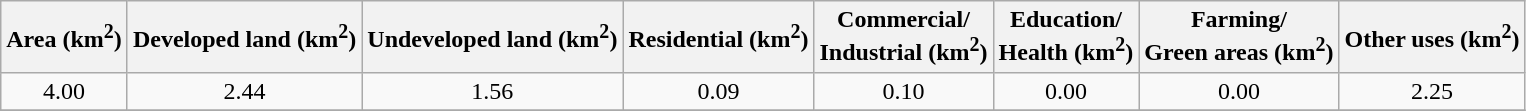<table class="wikitable" style="text-align: center;">
<tr>
<th>Area (km<sup>2</sup>)</th>
<th>Developed land (km<sup>2</sup>)</th>
<th>Undeveloped land (km<sup>2</sup>)</th>
<th>Residential (km<sup>2</sup>)</th>
<th>Commercial/<br> Industrial (km<sup>2</sup>)</th>
<th>Education/<br> Health (km<sup>2</sup>)</th>
<th>Farming/<br> Green areas (km<sup>2</sup>)</th>
<th>Other uses (km<sup>2</sup>)</th>
</tr>
<tr>
<td>4.00</td>
<td>2.44</td>
<td>1.56</td>
<td>0.09</td>
<td>0.10</td>
<td>0.00</td>
<td>0.00</td>
<td>2.25</td>
</tr>
<tr>
</tr>
</table>
